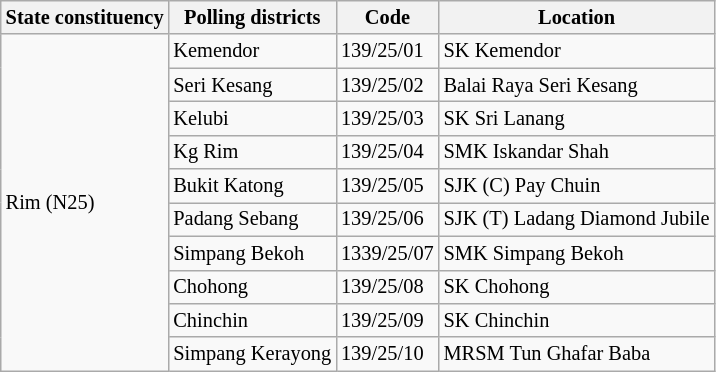<table class="wikitable sortable mw-collapsible" style="white-space:nowrap;font-size:85%">
<tr>
<th>State constituency</th>
<th>Polling districts</th>
<th>Code</th>
<th>Location</th>
</tr>
<tr>
<td rowspan="10">Rim (N25)</td>
<td>Kemendor</td>
<td>139/25/01</td>
<td>SK Kemendor</td>
</tr>
<tr>
<td>Seri Kesang</td>
<td>139/25/02</td>
<td>Balai Raya Seri Kesang</td>
</tr>
<tr>
<td>Kelubi</td>
<td>139/25/03</td>
<td>SK Sri Lanang</td>
</tr>
<tr>
<td>Kg Rim</td>
<td>139/25/04</td>
<td>SMK Iskandar Shah</td>
</tr>
<tr>
<td>Bukit Katong</td>
<td>139/25/05</td>
<td>SJK (C) Pay Chuin</td>
</tr>
<tr>
<td>Padang Sebang</td>
<td>139/25/06</td>
<td>SJK (T) Ladang Diamond Jubile</td>
</tr>
<tr>
<td>Simpang Bekoh</td>
<td>1339/25/07</td>
<td>SMK Simpang Bekoh</td>
</tr>
<tr>
<td>Chohong</td>
<td>139/25/08</td>
<td>SK Chohong</td>
</tr>
<tr>
<td>Chinchin</td>
<td>139/25/09</td>
<td>SK Chinchin</td>
</tr>
<tr>
<td>Simpang Kerayong</td>
<td>139/25/10</td>
<td>MRSM Tun Ghafar Baba</td>
</tr>
</table>
